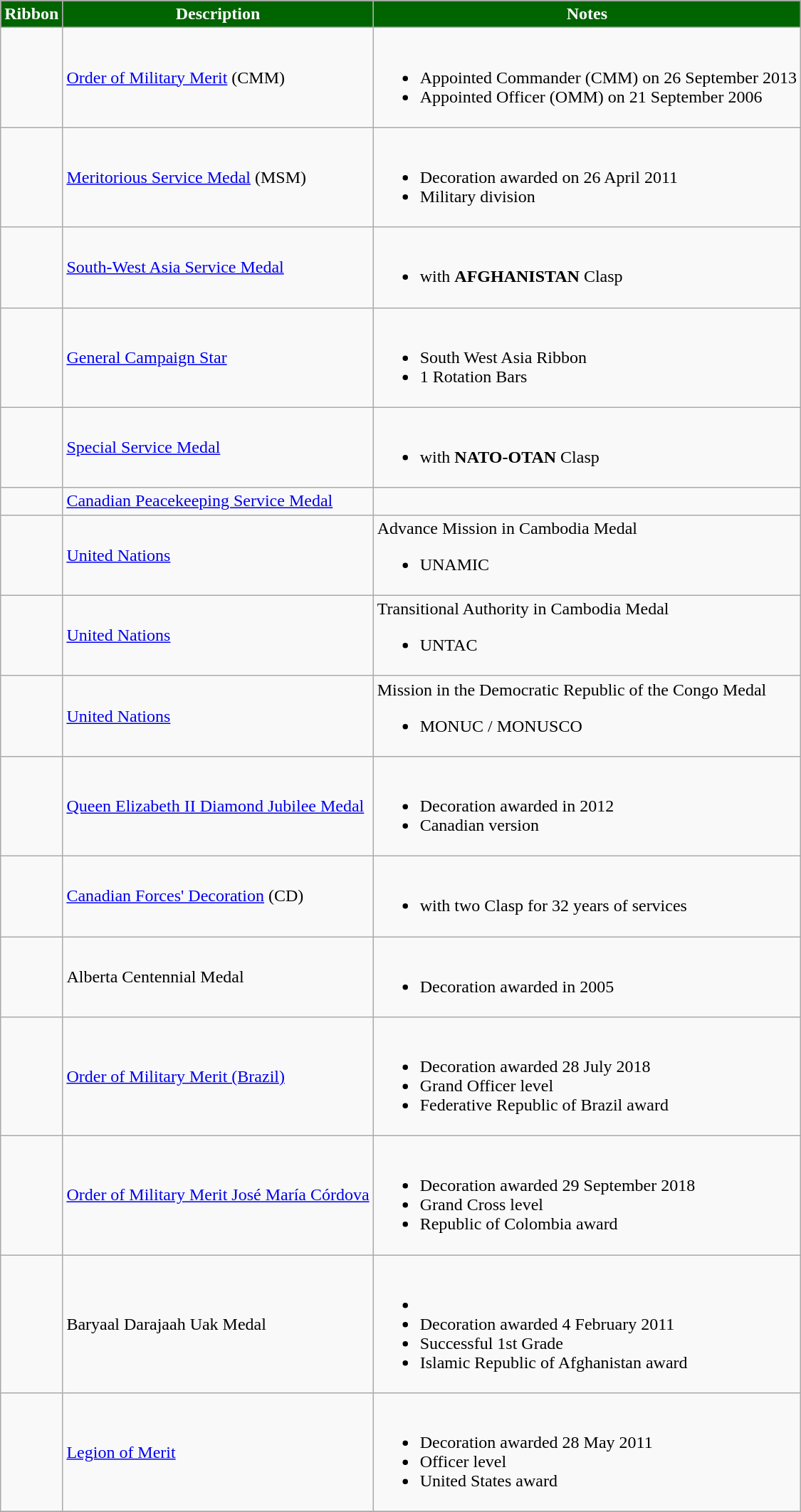<table class="wikitable">
<tr style="background:DarkGreen;color:White" align="center">
<td><strong>Ribbon</strong></td>
<td><strong>Description</strong></td>
<td><strong>Notes</strong></td>
</tr>
<tr>
<td></td>
<td><a href='#'>Order of Military Merit</a> (CMM)</td>
<td><br><ul><li>Appointed Commander (CMM) on 26 September 2013</li><li>Appointed Officer (OMM) on 21 September 2006 </li></ul></td>
</tr>
<tr>
<td></td>
<td><a href='#'>Meritorious Service Medal</a> (MSM)</td>
<td><br><ul><li>Decoration awarded on 26 April 2011</li><li>Military division</li></ul></td>
</tr>
<tr>
<td></td>
<td><a href='#'>South-West Asia Service Medal</a></td>
<td><br><ul><li>with <strong>AFGHANISTAN</strong> Clasp</li></ul></td>
</tr>
<tr>
<td><span></span></td>
<td><a href='#'>General Campaign Star</a></td>
<td><br><ul><li>South West Asia Ribbon</li><li>1 Rotation Bars</li></ul></td>
</tr>
<tr>
<td></td>
<td><a href='#'>Special Service Medal</a></td>
<td><br><ul><li>with <strong>NATO-OTAN</strong> Clasp</li></ul></td>
</tr>
<tr>
<td></td>
<td><a href='#'>Canadian Peacekeeping Service Medal</a></td>
<td></td>
</tr>
<tr>
<td></td>
<td><a href='#'>United Nations</a></td>
<td>Advance Mission in Cambodia Medal<br><ul><li>UNAMIC</li></ul></td>
</tr>
<tr>
<td></td>
<td><a href='#'>United Nations</a></td>
<td>Transitional Authority in Cambodia Medal<br><ul><li>UNTAC</li></ul></td>
</tr>
<tr>
<td></td>
<td><a href='#'>United Nations</a></td>
<td>Mission in the Democratic Republic of the Congo Medal<br><ul><li>MONUC / MONUSCO</li></ul></td>
</tr>
<tr>
<td></td>
<td><a href='#'>Queen Elizabeth II Diamond Jubilee Medal</a></td>
<td><br><ul><li>Decoration awarded in 2012</li><li>Canadian version</li></ul></td>
</tr>
<tr>
<td></td>
<td><a href='#'>Canadian Forces' Decoration</a> (CD)</td>
<td><br><ul><li>with two Clasp for 32 years of services</li></ul></td>
</tr>
<tr>
<td></td>
<td>Alberta Centennial Medal</td>
<td><br><ul><li>Decoration awarded in 2005</li></ul></td>
</tr>
<tr>
<td></td>
<td><a href='#'>Order of Military Merit (Brazil)</a></td>
<td><br><ul><li>Decoration awarded 28 July 2018</li><li>Grand Officer level</li><li> Federative Republic of Brazil award</li></ul></td>
</tr>
<tr>
<td></td>
<td><a href='#'>Order of Military Merit José María Córdova</a></td>
<td><br><ul><li>Decoration awarded 29 September 2018</li><li>Grand Cross level</li><li> Republic of Colombia award</li></ul></td>
</tr>
<tr>
<td></td>
<td>Baryaal Darajaah Uak Medal</td>
<td><br><ul><li></li><li>Decoration awarded 4 February 2011</li><li>Successful 1st Grade</li><li> Islamic Republic of Afghanistan award</li></ul></td>
</tr>
<tr>
<td></td>
<td><a href='#'>Legion of Merit</a></td>
<td><br><ul><li>Decoration awarded 28 May 2011</li><li>Officer level</li><li> United States award</li></ul></td>
</tr>
<tr>
</tr>
</table>
